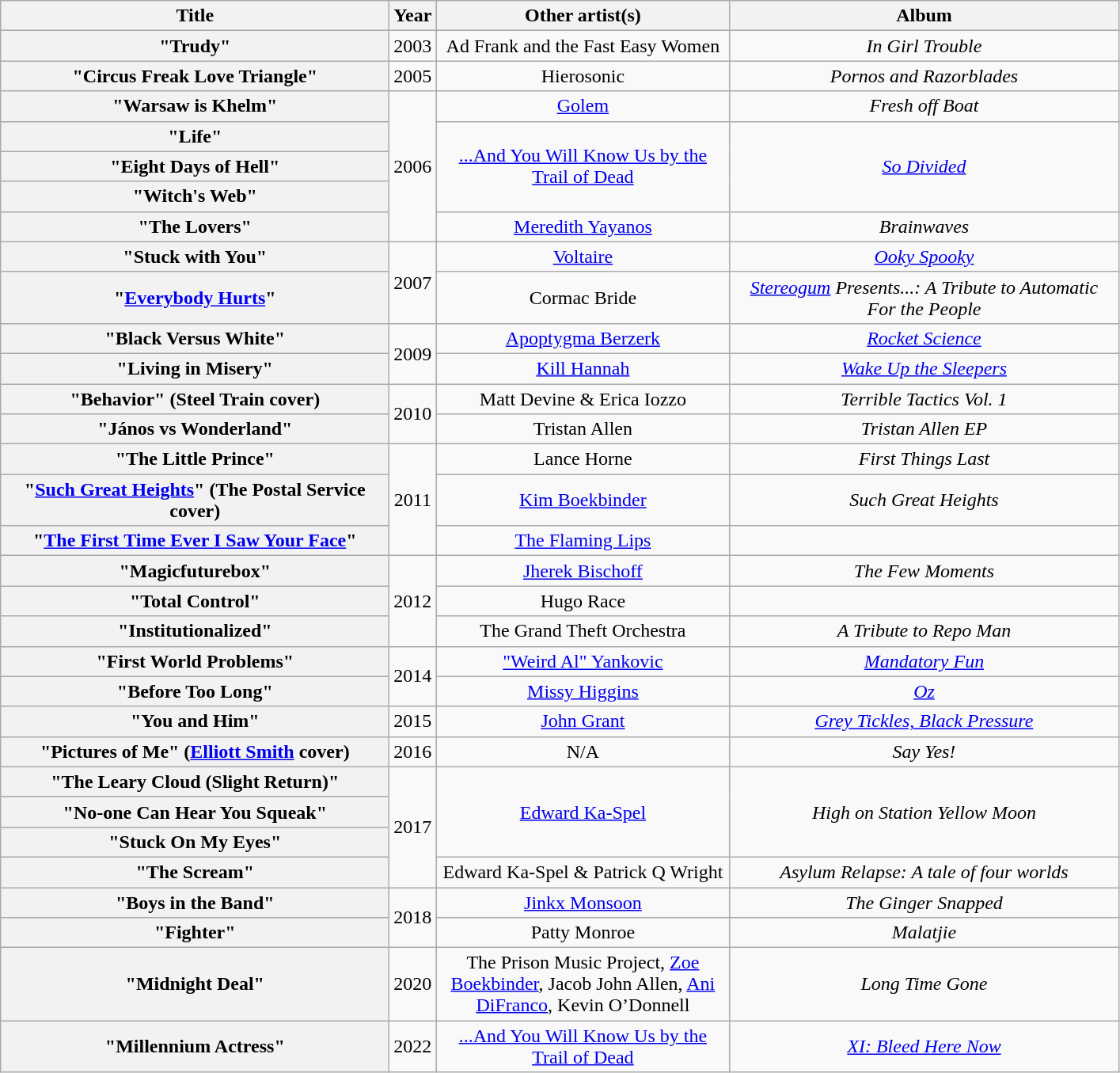<table class="wikitable plainrowheaders" style="text-align:center;">
<tr>
<th scope="col" style="width:20em;">Title</th>
<th scope="col" style="width:1em;">Year</th>
<th scope="col" style="width:15em;">Other artist(s)</th>
<th scope="col" style="width:20em;">Album</th>
</tr>
<tr>
<th scope="row">"Trudy"</th>
<td>2003</td>
<td>Ad Frank and the Fast Easy Women</td>
<td><em>In Girl Trouble</em></td>
</tr>
<tr>
<th scope="row">"Circus Freak Love Triangle"</th>
<td>2005</td>
<td>Hierosonic</td>
<td><em>Pornos and Razorblades</em></td>
</tr>
<tr>
<th scope="row">"Warsaw is Khelm"</th>
<td rowspan="5">2006</td>
<td><a href='#'>Golem</a></td>
<td><em>Fresh off Boat</em></td>
</tr>
<tr>
<th scope="row">"Life"</th>
<td rowspan="3"><a href='#'>...And You Will Know Us by the Trail of Dead</a></td>
<td rowspan="3"><em><a href='#'>So Divided</a></em></td>
</tr>
<tr>
<th scope="row">"Eight Days of Hell"</th>
</tr>
<tr>
<th scope="row">"Witch's Web"</th>
</tr>
<tr>
<th scope="row">"The Lovers"</th>
<td><a href='#'>Meredith Yayanos</a></td>
<td><em>Brainwaves</em></td>
</tr>
<tr>
<th scope="row">"Stuck with You"</th>
<td rowspan="2">2007</td>
<td><a href='#'>Voltaire</a></td>
<td><em><a href='#'>Ooky Spooky</a></em></td>
</tr>
<tr>
<th scope="row">"<a href='#'>Everybody Hurts</a>"</th>
<td>Cormac Bride</td>
<td><em><a href='#'>Stereogum</a> Presents...: A Tribute to Automatic For the People</em></td>
</tr>
<tr>
<th scope="row">"Black Versus White"</th>
<td rowspan="2">2009</td>
<td><a href='#'>Apoptygma Berzerk</a></td>
<td><em><a href='#'>Rocket Science</a></em></td>
</tr>
<tr>
<th scope="row">"Living in Misery"</th>
<td><a href='#'>Kill Hannah</a></td>
<td><em><a href='#'>Wake Up the Sleepers</a></em></td>
</tr>
<tr>
<th scope="row">"Behavior" (Steel Train cover)</th>
<td rowspan=2>2010</td>
<td>Matt Devine & Erica Iozzo</td>
<td><em>Terrible Tactics Vol. 1</em></td>
</tr>
<tr>
<th scope="row">"János vs Wonderland"</th>
<td>Tristan Allen</td>
<td><em>Tristan Allen EP</em></td>
</tr>
<tr>
<th scope="row">"The Little Prince"</th>
<td rowspan="3">2011</td>
<td>Lance Horne</td>
<td><em>First Things Last</em></td>
</tr>
<tr>
<th scope="row">"<a href='#'>Such Great Heights</a>" (The Postal Service cover)</th>
<td><a href='#'>Kim Boekbinder</a></td>
<td><em>Such Great Heights</em></td>
</tr>
<tr>
<th scope="row">"<a href='#'>The First Time Ever I Saw Your Face</a>"</th>
<td><a href='#'>The Flaming Lips</a></td>
<td></td>
</tr>
<tr>
<th scope="row">"Magicfuturebox"</th>
<td rowspan="3">2012</td>
<td><a href='#'>Jherek Bischoff</a></td>
<td><em>The Few Moments</em></td>
</tr>
<tr>
<th scope="row">"Total Control"</th>
<td>Hugo Race</td>
<td></td>
</tr>
<tr>
<th scope="row">"Institutionalized"</th>
<td>The Grand Theft Orchestra</td>
<td><em>A Tribute to Repo Man</em></td>
</tr>
<tr>
<th scope="row">"First World Problems"</th>
<td rowspan="2">2014</td>
<td><a href='#'>"Weird Al" Yankovic</a></td>
<td><em><a href='#'>Mandatory Fun</a></em></td>
</tr>
<tr>
<th scope="row">"Before Too Long"</th>
<td><a href='#'>Missy Higgins</a></td>
<td><em><a href='#'>Oz</a></em></td>
</tr>
<tr>
<th scope="row">"You and Him"</th>
<td>2015</td>
<td><a href='#'>John Grant</a></td>
<td><em><a href='#'>Grey Tickles, Black Pressure</a></em></td>
</tr>
<tr>
<th scope="row">"Pictures of Me" (<a href='#'>Elliott Smith</a> cover)</th>
<td>2016</td>
<td>N/A</td>
<td><em>Say Yes!</em></td>
</tr>
<tr>
<th scope="row">"The Leary Cloud (Slight Return)"</th>
<td rowspan="4">2017</td>
<td rowspan="3"><a href='#'>Edward Ka-Spel</a></td>
<td rowspan="3"><em>High on Station Yellow Moon</em></td>
</tr>
<tr>
<th scope="row">"No-one Can Hear You Squeak"</th>
</tr>
<tr>
<th scope="row">"Stuck On My Eyes"</th>
</tr>
<tr>
<th scope="row">"The Scream"</th>
<td>Edward Ka-Spel & Patrick Q Wright</td>
<td><em>Asylum Relapse: A tale of four worlds</em></td>
</tr>
<tr>
<th scope="row">"Boys in the Band"</th>
<td rowspan="2">2018</td>
<td><a href='#'>Jinkx Monsoon</a></td>
<td><em>The Ginger Snapped</em></td>
</tr>
<tr>
<th scope="row">"Fighter"</th>
<td>Patty Monroe</td>
<td><em>Malatjie</em></td>
</tr>
<tr>
<th scope="row">"Midnight Deal"</th>
<td>2020</td>
<td>The Prison Music Project, <a href='#'>Zoe Boekbinder</a>, Jacob John Allen, <a href='#'>Ani DiFranco</a>, Kevin O’Donnell</td>
<td><em>Long Time Gone</em></td>
</tr>
<tr>
<th scope="row">"Millennium Actress"</th>
<td>2022</td>
<td><a href='#'>...And You Will Know Us by the Trail of Dead</a></td>
<td><em><a href='#'>XI: Bleed Here Now</a></em></td>
</tr>
</table>
